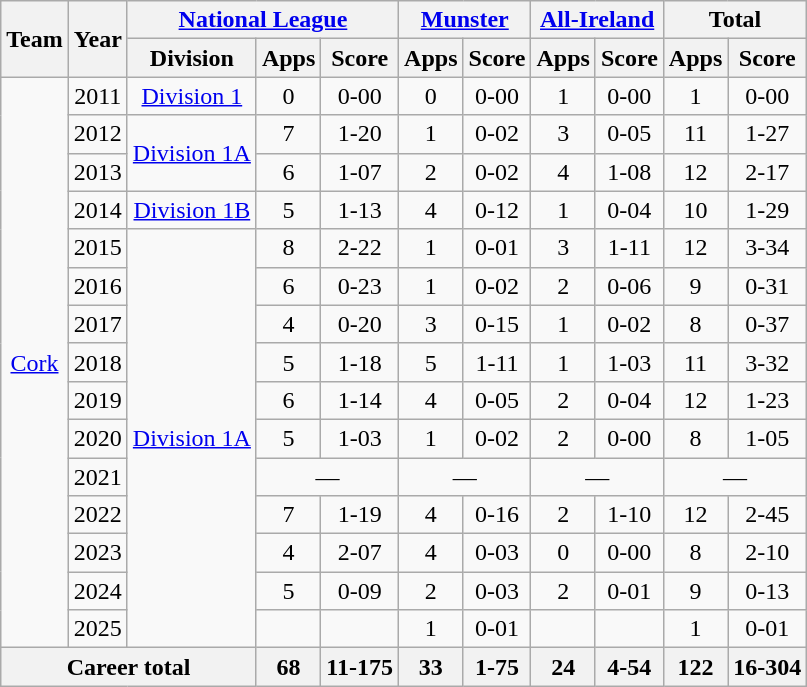<table class="wikitable" style="text-align:center">
<tr>
<th rowspan="2">Team</th>
<th rowspan="2">Year</th>
<th colspan="3"><a href='#'>National League</a></th>
<th colspan="2"><a href='#'>Munster</a></th>
<th colspan="2"><a href='#'>All-Ireland</a></th>
<th colspan="2">Total</th>
</tr>
<tr>
<th>Division</th>
<th>Apps</th>
<th>Score</th>
<th>Apps</th>
<th>Score</th>
<th>Apps</th>
<th>Score</th>
<th>Apps</th>
<th>Score</th>
</tr>
<tr>
<td rowspan="15"><a href='#'>Cork</a></td>
<td>2011</td>
<td rowspan="1"><a href='#'>Division 1</a></td>
<td>0</td>
<td>0-00</td>
<td>0</td>
<td>0-00</td>
<td>1</td>
<td>0-00</td>
<td>1</td>
<td>0-00</td>
</tr>
<tr>
<td>2012</td>
<td rowspan="2"><a href='#'>Division 1A</a></td>
<td>7</td>
<td>1-20</td>
<td>1</td>
<td>0-02</td>
<td>3</td>
<td>0-05</td>
<td>11</td>
<td>1-27</td>
</tr>
<tr>
<td>2013</td>
<td>6</td>
<td>1-07</td>
<td>2</td>
<td>0-02</td>
<td>4</td>
<td>1-08</td>
<td>12</td>
<td>2-17</td>
</tr>
<tr>
<td>2014</td>
<td rowspan="1"><a href='#'>Division 1B</a></td>
<td>5</td>
<td>1-13</td>
<td>4</td>
<td>0-12</td>
<td>1</td>
<td>0-04</td>
<td>10</td>
<td>1-29</td>
</tr>
<tr>
<td>2015</td>
<td rowspan="11"><a href='#'>Division 1A</a></td>
<td>8</td>
<td>2-22</td>
<td>1</td>
<td>0-01</td>
<td>3</td>
<td>1-11</td>
<td>12</td>
<td>3-34</td>
</tr>
<tr>
<td>2016</td>
<td>6</td>
<td>0-23</td>
<td>1</td>
<td>0-02</td>
<td>2</td>
<td>0-06</td>
<td>9</td>
<td>0-31</td>
</tr>
<tr>
<td>2017</td>
<td>4</td>
<td>0-20</td>
<td>3</td>
<td>0-15</td>
<td>1</td>
<td>0-02</td>
<td>8</td>
<td>0-37</td>
</tr>
<tr>
<td>2018</td>
<td>5</td>
<td>1-18</td>
<td>5</td>
<td>1-11</td>
<td>1</td>
<td>1-03</td>
<td>11</td>
<td>3-32</td>
</tr>
<tr>
<td>2019</td>
<td>6</td>
<td>1-14</td>
<td>4</td>
<td>0-05</td>
<td>2</td>
<td>0-04</td>
<td>12</td>
<td>1-23</td>
</tr>
<tr>
<td>2020</td>
<td>5</td>
<td>1-03</td>
<td>1</td>
<td>0-02</td>
<td>2</td>
<td>0-00</td>
<td>8</td>
<td>1-05</td>
</tr>
<tr>
<td>2021</td>
<td colspan=2>—</td>
<td colspan=2>—</td>
<td colspan=2>—</td>
<td colspan=2>—</td>
</tr>
<tr>
<td>2022</td>
<td>7</td>
<td>1-19</td>
<td>4</td>
<td>0-16</td>
<td>2</td>
<td>1-10</td>
<td>12</td>
<td>2-45</td>
</tr>
<tr>
<td>2023</td>
<td>4</td>
<td>2-07</td>
<td>4</td>
<td>0-03</td>
<td>0</td>
<td>0-00</td>
<td>8</td>
<td>2-10</td>
</tr>
<tr>
<td>2024</td>
<td>5</td>
<td>0-09</td>
<td>2</td>
<td>0-03</td>
<td>2</td>
<td>0-01</td>
<td>9</td>
<td>0-13</td>
</tr>
<tr>
<td>2025</td>
<td></td>
<td></td>
<td>1</td>
<td>0-01</td>
<td></td>
<td></td>
<td>1</td>
<td>0-01</td>
</tr>
<tr>
<th colspan="3">Career total</th>
<th>68</th>
<th>11-175</th>
<th>33</th>
<th>1-75</th>
<th>24</th>
<th>4-54</th>
<th>122</th>
<th>16-304</th>
</tr>
</table>
